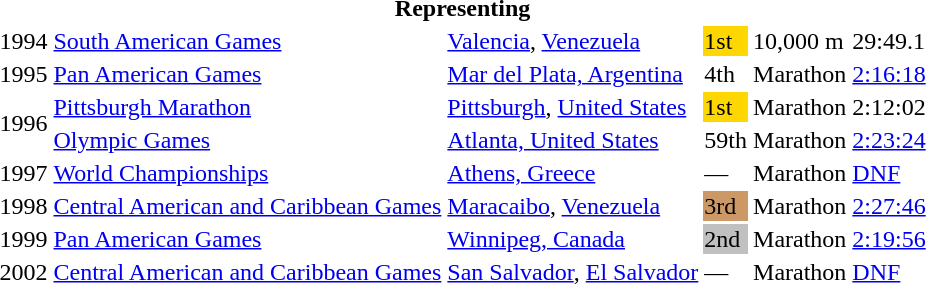<table>
<tr>
<th colspan="6">Representing </th>
</tr>
<tr>
<td>1994</td>
<td><a href='#'>South American Games</a></td>
<td><a href='#'>Valencia</a>, <a href='#'>Venezuela</a></td>
<td bgcolor=gold>1st</td>
<td>10,000 m</td>
<td>29:49.1</td>
</tr>
<tr>
<td>1995</td>
<td><a href='#'>Pan American Games</a></td>
<td><a href='#'>Mar del Plata, Argentina</a></td>
<td>4th</td>
<td>Marathon</td>
<td><a href='#'>2:16:18</a></td>
</tr>
<tr>
<td rowspan=2>1996</td>
<td><a href='#'>Pittsburgh Marathon</a></td>
<td><a href='#'>Pittsburgh</a>, <a href='#'>United States</a></td>
<td bgcolor="gold">1st</td>
<td>Marathon</td>
<td>2:12:02</td>
</tr>
<tr>
<td><a href='#'>Olympic Games</a></td>
<td><a href='#'>Atlanta, United States</a></td>
<td>59th</td>
<td>Marathon</td>
<td><a href='#'>2:23:24</a></td>
</tr>
<tr>
<td>1997</td>
<td><a href='#'>World Championships</a></td>
<td><a href='#'>Athens, Greece</a></td>
<td>—</td>
<td>Marathon</td>
<td><a href='#'>DNF</a></td>
</tr>
<tr>
<td>1998</td>
<td><a href='#'>Central American and Caribbean Games</a></td>
<td><a href='#'>Maracaibo</a>, <a href='#'>Venezuela</a></td>
<td bgcolor="cc9966">3rd</td>
<td>Marathon</td>
<td><a href='#'>2:27:46</a></td>
</tr>
<tr>
<td>1999</td>
<td><a href='#'>Pan American Games</a></td>
<td><a href='#'>Winnipeg, Canada</a></td>
<td bgcolor="silver">2nd</td>
<td>Marathon</td>
<td><a href='#'>2:19:56</a></td>
</tr>
<tr>
<td>2002</td>
<td><a href='#'>Central American and Caribbean Games</a></td>
<td><a href='#'>San Salvador</a>, <a href='#'>El Salvador</a></td>
<td>—</td>
<td>Marathon</td>
<td><a href='#'>DNF</a></td>
</tr>
</table>
